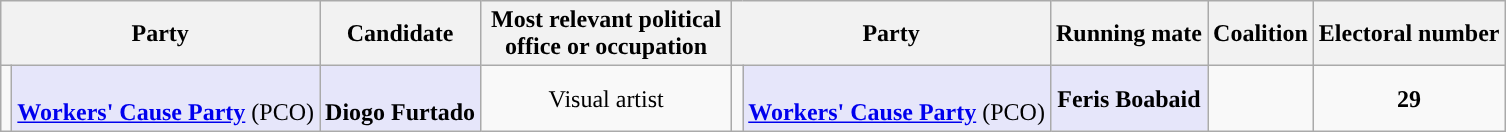<table class="wikitable" style="text-align:center">
<tr>
<th colspan="2">Party</th>
<th>Candidate</th>
<th style="max-width:10em">Most relevant political office or occupation</th>
<th colspan="2">Party</th>
<th>Running mate</th>
<th>Coalition</th>
<th>Electoral number</th>
</tr>
<tr>
<td style="background:"></td>
<td style="background:lavender;"><br><strong><a href='#'>Workers' Cause Party</a></strong> (PCO)</td>
<td style="background:lavender;"><br><strong>Diogo Furtado</strong></td>
<td style="max-width:10em">Visual artist</td>
<td style="background:"></td>
<td style="background:lavender;"><br><strong><a href='#'>Workers' Cause Party</a></strong> (PCO)</td>
<td style="background:lavender;"><strong>Feris Boabaid</strong></td>
<td></td>
<td><strong>29</strong></td>
</tr>
</table>
